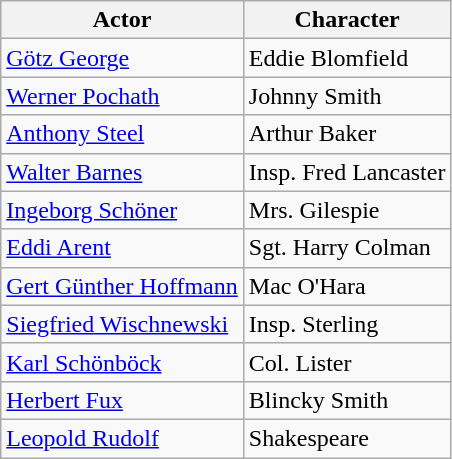<table class="wikitable">
<tr>
<th>Actor</th>
<th>Character</th>
</tr>
<tr>
<td><a href='#'>Götz George</a></td>
<td>Eddie Blomfield</td>
</tr>
<tr>
<td><a href='#'>Werner Pochath</a></td>
<td>Johnny Smith</td>
</tr>
<tr>
<td><a href='#'>Anthony Steel</a></td>
<td>Arthur Baker</td>
</tr>
<tr>
<td><a href='#'>Walter Barnes</a></td>
<td>Insp. Fred Lancaster</td>
</tr>
<tr>
<td><a href='#'>Ingeborg Schöner</a></td>
<td>Mrs. Gilespie</td>
</tr>
<tr>
<td><a href='#'>Eddi Arent</a></td>
<td>Sgt. Harry Colman</td>
</tr>
<tr>
<td><a href='#'>Gert Günther Hoffmann</a></td>
<td>Mac O'Hara</td>
</tr>
<tr>
<td><a href='#'>Siegfried Wischnewski</a></td>
<td>Insp. Sterling</td>
</tr>
<tr>
<td><a href='#'>Karl Schönböck</a></td>
<td>Col. Lister</td>
</tr>
<tr>
<td><a href='#'>Herbert Fux</a></td>
<td>Blincky Smith</td>
</tr>
<tr>
<td><a href='#'>Leopold Rudolf</a></td>
<td>Shakespeare</td>
</tr>
</table>
